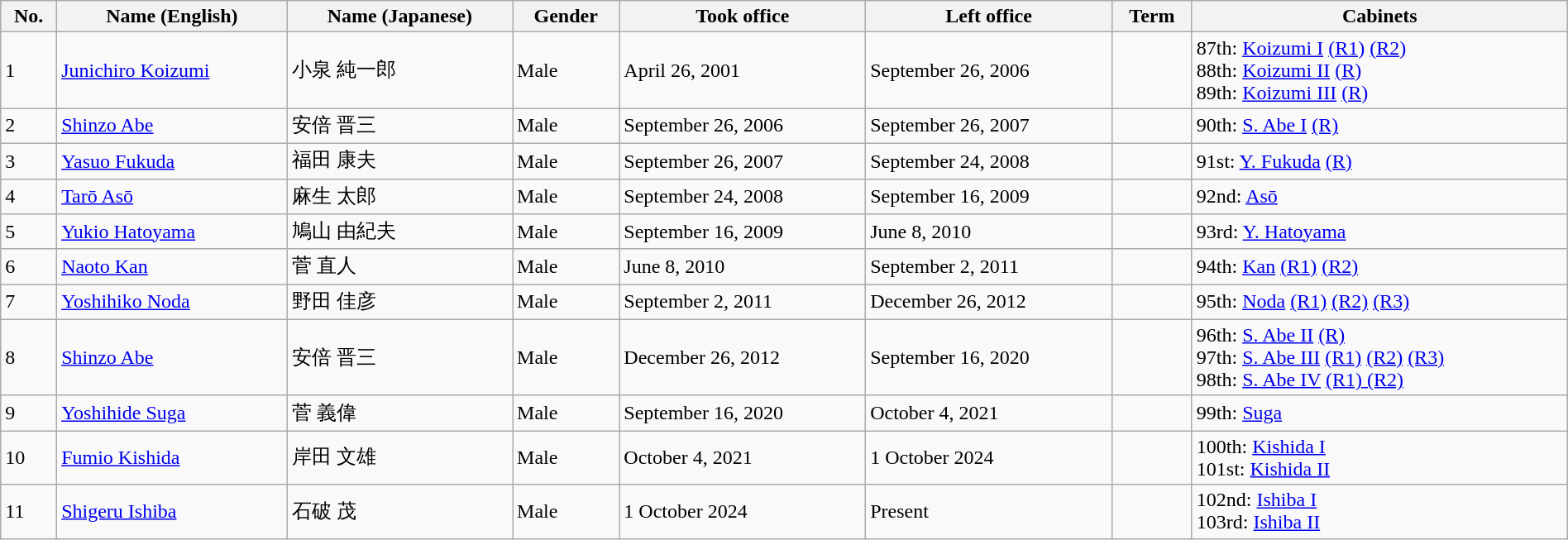<table class="wikitable sortable" style="width:100%;">
<tr>
<th>No.</th>
<th>Name (English)</th>
<th>Name (Japanese)</th>
<th>Gender</th>
<th>Took office</th>
<th>Left office</th>
<th>Term</th>
<th>Cabinets<br></th>
</tr>
<tr>
<td>1</td>
<td><a href='#'>Junichiro Koizumi</a></td>
<td>小泉 純一郎</td>
<td>Male</td>
<td>April 26, 2001</td>
<td>September 26, 2006</td>
<td></td>
<td>87th: <a href='#'>Koizumi I</a> <a href='#'>(R1)</a> <a href='#'>(R2)</a><br>88th: <a href='#'>Koizumi II</a> <a href='#'>(R)</a><br>89th: <a href='#'>Koizumi III</a> <a href='#'>(R)</a></td>
</tr>
<tr>
<td>2</td>
<td><a href='#'>Shinzo Abe</a></td>
<td>安倍 晋三</td>
<td>Male</td>
<td>September 26, 2006</td>
<td>September 26, 2007</td>
<td></td>
<td>90th: <a href='#'>S. Abe I</a>  <a href='#'>(R)</a></td>
</tr>
<tr>
<td>3</td>
<td><a href='#'>Yasuo Fukuda</a></td>
<td>福田 康夫</td>
<td>Male</td>
<td>September 26, 2007</td>
<td>September 24, 2008</td>
<td></td>
<td>91st: <a href='#'>Y. Fukuda</a> <a href='#'>(R)</a></td>
</tr>
<tr>
<td>4</td>
<td><a href='#'>Tarō Asō</a></td>
<td>麻生 太郎</td>
<td>Male</td>
<td>September 24, 2008</td>
<td>September 16, 2009</td>
<td></td>
<td>92nd: <a href='#'>Asō</a></td>
</tr>
<tr>
<td>5</td>
<td><a href='#'>Yukio Hatoyama</a></td>
<td>鳩山 由紀夫</td>
<td>Male</td>
<td>September 16, 2009</td>
<td>June 8, 2010</td>
<td></td>
<td>93rd: <a href='#'>Y. Hatoyama</a></td>
</tr>
<tr>
<td>6</td>
<td><a href='#'>Naoto Kan</a></td>
<td>菅 直人</td>
<td>Male</td>
<td>June 8, 2010</td>
<td>September 2, 2011</td>
<td></td>
<td>94th: <a href='#'>Kan</a> <a href='#'>(R1)</a> <a href='#'>(R2)</a></td>
</tr>
<tr>
<td>7</td>
<td><a href='#'>Yoshihiko Noda</a></td>
<td>野田 佳彦</td>
<td>Male</td>
<td>September 2, 2011</td>
<td>December 26, 2012</td>
<td></td>
<td>95th: <a href='#'>Noda</a> <a href='#'>(R1)</a> <a href='#'>(R2)</a> <a href='#'>(R3)</a></td>
</tr>
<tr>
<td>8</td>
<td><a href='#'>Shinzo Abe</a></td>
<td>安倍 晋三</td>
<td>Male</td>
<td>December 26, 2012</td>
<td>September 16, 2020</td>
<td></td>
<td>96th: <a href='#'>S. Abe II</a> <a href='#'>(R)</a><br>97th: <a href='#'>S. Abe III</a> <a href='#'>(R1)</a> <a href='#'>(R2)</a> <a href='#'>(R3)</a><br>98th: <a href='#'>S. Abe IV</a> <a href='#'>(R1) (R2)</a></td>
</tr>
<tr>
<td>9</td>
<td><a href='#'>Yoshihide Suga</a></td>
<td>菅 義偉</td>
<td>Male</td>
<td>September 16, 2020</td>
<td>October 4, 2021</td>
<td></td>
<td>99th: <a href='#'>Suga</a></td>
</tr>
<tr>
<td>10</td>
<td><a href='#'>Fumio Kishida</a></td>
<td>岸田 文雄</td>
<td>Male</td>
<td>October 4, 2021</td>
<td>1 October 2024</td>
<td></td>
<td>100th: <a href='#'>Kishida I</a><br>101st: <a href='#'>Kishida II</a></td>
</tr>
<tr>
<td>11</td>
<td><a href='#'>Shigeru Ishiba</a></td>
<td>石破 茂</td>
<td>Male</td>
<td>1 October 2024</td>
<td>Present</td>
<td></td>
<td>102nd: <a href='#'>Ishiba I</a><br>103rd: <a href='#'>Ishiba II</a></td>
</tr>
</table>
